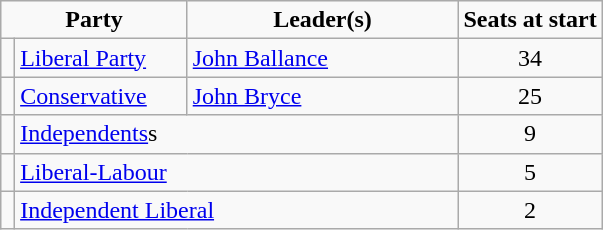<table class="wikitable">
<tr ------------------>
<td width=31% colspan=2 align=center><strong>Party</strong></td>
<td width=45% align=center><strong>Leader(s)</strong></td>
<td width=24% align=center><strong>Seats at start</strong></td>
</tr>
<tr ------------------>
<td></td>
<td><a href='#'>Liberal Party</a></td>
<td><a href='#'>John Ballance</a></td>
<td align=center>34</td>
</tr>
<tr ------------------>
<td></td>
<td><a href='#'>Conservative</a></td>
<td><a href='#'>John Bryce</a></td>
<td align=center>25</td>
</tr>
<tr ------------------>
<td></td>
<td colspan=2><a href='#'>Independents</a>s</td>
<td align=center>9</td>
</tr>
<tr ------------------>
<td></td>
<td colspan=2><a href='#'>Liberal-Labour</a></td>
<td align=center>5</td>
</tr>
<tr ------------------>
<td></td>
<td colspan=2><a href='#'>Independent Liberal</a></td>
<td align=center>2</td>
</tr>
</table>
